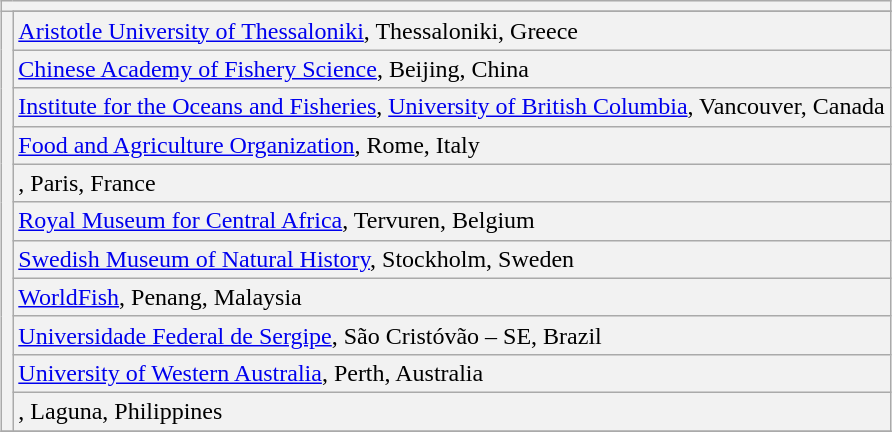<table class="wikitable" style="margin:1em auto; background-color: #F2F2F2; ">
<tr>
<td colspan="2"></td>
</tr>
<tr>
<td rowspan="12"></td>
</tr>
<tr>
<td><a href='#'>Aristotle University of Thessaloniki</a>, Thessaloniki, Greece</td>
</tr>
<tr>
<td><a href='#'>Chinese Academy of Fishery Science</a>, Beijing, China</td>
</tr>
<tr>
<td><a href='#'>Institute for the Oceans and Fisheries</a>, <a href='#'>University of British Columbia</a>, Vancouver, Canada</td>
</tr>
<tr>
<td><a href='#'>Food and Agriculture Organization</a>, Rome, Italy</td>
</tr>
<tr>
<td>, Paris, France</td>
</tr>
<tr>
<td><a href='#'>Royal Museum for Central Africa</a>, Tervuren, Belgium</td>
</tr>
<tr>
<td><a href='#'>Swedish Museum of Natural History</a>, Stockholm, Sweden</td>
</tr>
<tr>
<td><a href='#'>WorldFish</a>, Penang, Malaysia</td>
</tr>
<tr>
<td><a href='#'>Universidade Federal de Sergipe</a>, São Cristóvão – SE, Brazil</td>
</tr>
<tr>
<td><a href='#'>University of Western Australia</a>, Perth, Australia</td>
</tr>
<tr>
<td>, Laguna, Philippines</td>
</tr>
<tr>
</tr>
</table>
